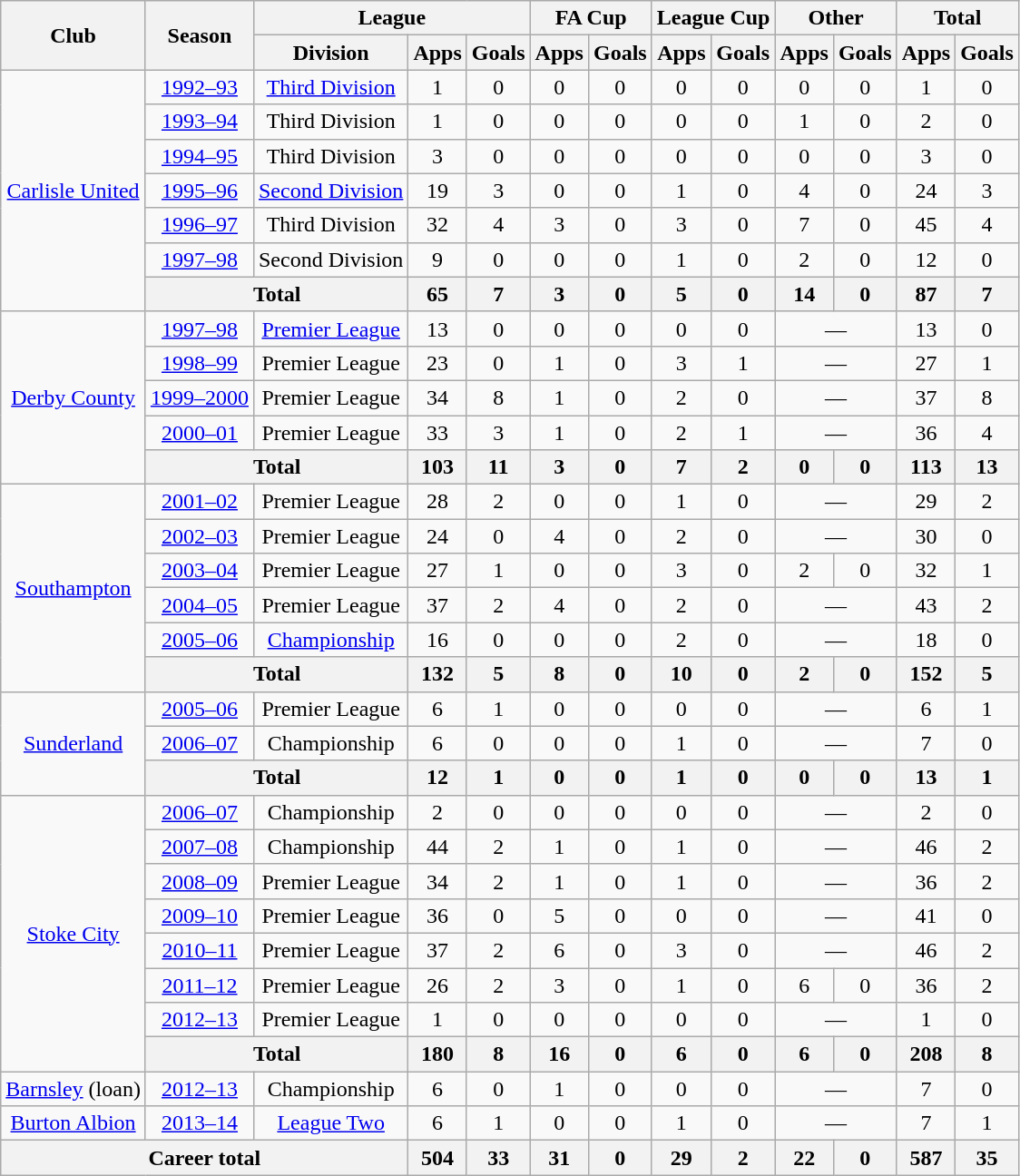<table class="wikitable" style="text-align:center">
<tr>
<th rowspan="2">Club</th>
<th rowspan="2">Season</th>
<th colspan="3">League</th>
<th colspan="2">FA Cup</th>
<th colspan="2">League Cup</th>
<th colspan="2">Other</th>
<th colspan="2">Total</th>
</tr>
<tr>
<th>Division</th>
<th>Apps</th>
<th>Goals</th>
<th>Apps</th>
<th>Goals</th>
<th>Apps</th>
<th>Goals</th>
<th>Apps</th>
<th>Goals</th>
<th>Apps</th>
<th>Goals</th>
</tr>
<tr>
<td rowspan="7"><a href='#'>Carlisle United</a></td>
<td><a href='#'>1992–93</a></td>
<td><a href='#'>Third Division</a></td>
<td>1</td>
<td>0</td>
<td>0</td>
<td>0</td>
<td>0</td>
<td>0</td>
<td>0</td>
<td>0</td>
<td>1</td>
<td>0</td>
</tr>
<tr>
<td><a href='#'>1993–94</a></td>
<td>Third Division</td>
<td>1</td>
<td>0</td>
<td>0</td>
<td>0</td>
<td>0</td>
<td>0</td>
<td>1</td>
<td>0</td>
<td>2</td>
<td>0</td>
</tr>
<tr>
<td><a href='#'>1994–95</a></td>
<td>Third Division</td>
<td>3</td>
<td>0</td>
<td>0</td>
<td>0</td>
<td>0</td>
<td>0</td>
<td>0</td>
<td>0</td>
<td>3</td>
<td>0</td>
</tr>
<tr>
<td><a href='#'>1995–96</a></td>
<td><a href='#'>Second Division</a></td>
<td>19</td>
<td>3</td>
<td>0</td>
<td>0</td>
<td>1</td>
<td>0</td>
<td>4</td>
<td>0</td>
<td>24</td>
<td>3</td>
</tr>
<tr>
<td><a href='#'>1996–97</a></td>
<td>Third Division</td>
<td>32</td>
<td>4</td>
<td>3</td>
<td>0</td>
<td>3</td>
<td>0</td>
<td>7</td>
<td>0</td>
<td>45</td>
<td>4</td>
</tr>
<tr>
<td><a href='#'>1997–98</a></td>
<td>Second Division</td>
<td>9</td>
<td>0</td>
<td>0</td>
<td>0</td>
<td>1</td>
<td>0</td>
<td>2</td>
<td>0</td>
<td>12</td>
<td>0</td>
</tr>
<tr>
<th colspan="2">Total</th>
<th>65</th>
<th>7</th>
<th>3</th>
<th>0</th>
<th>5</th>
<th>0</th>
<th>14</th>
<th>0</th>
<th>87</th>
<th>7</th>
</tr>
<tr>
<td rowspan="5"><a href='#'>Derby County</a></td>
<td><a href='#'>1997–98</a></td>
<td><a href='#'>Premier League</a></td>
<td>13</td>
<td>0</td>
<td>0</td>
<td>0</td>
<td>0</td>
<td>0</td>
<td colspan="2">—</td>
<td>13</td>
<td>0</td>
</tr>
<tr>
<td><a href='#'>1998–99</a></td>
<td>Premier League</td>
<td>23</td>
<td>0</td>
<td>1</td>
<td>0</td>
<td>3</td>
<td>1</td>
<td colspan="2">—</td>
<td>27</td>
<td>1</td>
</tr>
<tr>
<td><a href='#'>1999–2000</a></td>
<td>Premier League</td>
<td>34</td>
<td>8</td>
<td>1</td>
<td>0</td>
<td>2</td>
<td>0</td>
<td colspan="2">—</td>
<td>37</td>
<td>8</td>
</tr>
<tr>
<td><a href='#'>2000–01</a></td>
<td>Premier League</td>
<td>33</td>
<td>3</td>
<td>1</td>
<td>0</td>
<td>2</td>
<td>1</td>
<td colspan="2">—</td>
<td>36</td>
<td>4</td>
</tr>
<tr>
<th colspan="2">Total</th>
<th>103</th>
<th>11</th>
<th>3</th>
<th>0</th>
<th>7</th>
<th>2</th>
<th>0</th>
<th>0</th>
<th>113</th>
<th>13</th>
</tr>
<tr>
<td rowspan="6"><a href='#'>Southampton</a></td>
<td><a href='#'>2001–02</a></td>
<td>Premier League</td>
<td>28</td>
<td>2</td>
<td>0</td>
<td>0</td>
<td>1</td>
<td>0</td>
<td colspan="2">—</td>
<td>29</td>
<td>2</td>
</tr>
<tr>
<td><a href='#'>2002–03</a></td>
<td>Premier League</td>
<td>24</td>
<td>0</td>
<td>4</td>
<td>0</td>
<td>2</td>
<td>0</td>
<td colspan="2">—</td>
<td>30</td>
<td>0</td>
</tr>
<tr>
<td><a href='#'>2003–04</a></td>
<td>Premier League</td>
<td>27</td>
<td>1</td>
<td>0</td>
<td>0</td>
<td>3</td>
<td>0</td>
<td>2</td>
<td>0</td>
<td>32</td>
<td>1</td>
</tr>
<tr>
<td><a href='#'>2004–05</a></td>
<td>Premier League</td>
<td>37</td>
<td>2</td>
<td>4</td>
<td>0</td>
<td>2</td>
<td>0</td>
<td colspan="2">—</td>
<td>43</td>
<td>2</td>
</tr>
<tr>
<td><a href='#'>2005–06</a></td>
<td><a href='#'>Championship</a></td>
<td>16</td>
<td>0</td>
<td>0</td>
<td>0</td>
<td>2</td>
<td>0</td>
<td colspan="2">—</td>
<td>18</td>
<td>0</td>
</tr>
<tr>
<th colspan="2">Total</th>
<th>132</th>
<th>5</th>
<th>8</th>
<th>0</th>
<th>10</th>
<th>0</th>
<th>2</th>
<th>0</th>
<th>152</th>
<th>5</th>
</tr>
<tr>
<td rowspan="3"><a href='#'>Sunderland</a></td>
<td><a href='#'>2005–06</a></td>
<td>Premier League</td>
<td>6</td>
<td>1</td>
<td>0</td>
<td>0</td>
<td>0</td>
<td>0</td>
<td colspan="2">—</td>
<td>6</td>
<td>1</td>
</tr>
<tr>
<td><a href='#'>2006–07</a></td>
<td>Championship</td>
<td>6</td>
<td>0</td>
<td>0</td>
<td>0</td>
<td>1</td>
<td>0</td>
<td colspan="2">—</td>
<td>7</td>
<td>0</td>
</tr>
<tr>
<th colspan="2">Total</th>
<th>12</th>
<th>1</th>
<th>0</th>
<th>0</th>
<th>1</th>
<th>0</th>
<th>0</th>
<th>0</th>
<th>13</th>
<th>1</th>
</tr>
<tr>
<td rowspan="8"><a href='#'>Stoke City</a></td>
<td><a href='#'>2006–07</a></td>
<td>Championship</td>
<td>2</td>
<td>0</td>
<td>0</td>
<td>0</td>
<td>0</td>
<td>0</td>
<td colspan="2">—</td>
<td>2</td>
<td>0</td>
</tr>
<tr>
<td><a href='#'>2007–08</a></td>
<td>Championship</td>
<td>44</td>
<td>2</td>
<td>1</td>
<td>0</td>
<td>1</td>
<td>0</td>
<td colspan="2">—</td>
<td>46</td>
<td>2</td>
</tr>
<tr>
<td><a href='#'>2008–09</a></td>
<td>Premier League</td>
<td>34</td>
<td>2</td>
<td>1</td>
<td>0</td>
<td>1</td>
<td>0</td>
<td colspan="2">—</td>
<td>36</td>
<td>2</td>
</tr>
<tr>
<td><a href='#'>2009–10</a></td>
<td>Premier League</td>
<td>36</td>
<td>0</td>
<td>5</td>
<td>0</td>
<td>0</td>
<td>0</td>
<td colspan="2">—</td>
<td>41</td>
<td>0</td>
</tr>
<tr>
<td><a href='#'>2010–11</a></td>
<td>Premier League</td>
<td>37</td>
<td>2</td>
<td>6</td>
<td>0</td>
<td>3</td>
<td>0</td>
<td colspan="2">—</td>
<td>46</td>
<td>2</td>
</tr>
<tr>
<td><a href='#'>2011–12</a></td>
<td>Premier League</td>
<td>26</td>
<td>2</td>
<td>3</td>
<td>0</td>
<td>1</td>
<td>0</td>
<td>6</td>
<td>0</td>
<td>36</td>
<td>2</td>
</tr>
<tr>
<td><a href='#'>2012–13</a></td>
<td>Premier League</td>
<td>1</td>
<td>0</td>
<td>0</td>
<td>0</td>
<td>0</td>
<td>0</td>
<td colspan="2">—</td>
<td>1</td>
<td>0</td>
</tr>
<tr>
<th colspan="2">Total</th>
<th>180</th>
<th>8</th>
<th>16</th>
<th>0</th>
<th>6</th>
<th>0</th>
<th>6</th>
<th>0</th>
<th>208</th>
<th>8</th>
</tr>
<tr>
<td><a href='#'>Barnsley</a> (loan)</td>
<td><a href='#'>2012–13</a></td>
<td>Championship</td>
<td>6</td>
<td>0</td>
<td>1</td>
<td>0</td>
<td>0</td>
<td>0</td>
<td colspan="2">—</td>
<td>7</td>
<td>0</td>
</tr>
<tr>
<td><a href='#'>Burton Albion</a></td>
<td><a href='#'>2013–14</a></td>
<td><a href='#'>League Two</a></td>
<td>6</td>
<td>1</td>
<td>0</td>
<td>0</td>
<td>1</td>
<td>0</td>
<td colspan="2">—</td>
<td>7</td>
<td>1</td>
</tr>
<tr>
<th colspan="3">Career total</th>
<th>504</th>
<th>33</th>
<th>31</th>
<th>0</th>
<th>29</th>
<th>2</th>
<th>22</th>
<th>0</th>
<th>587</th>
<th>35</th>
</tr>
</table>
